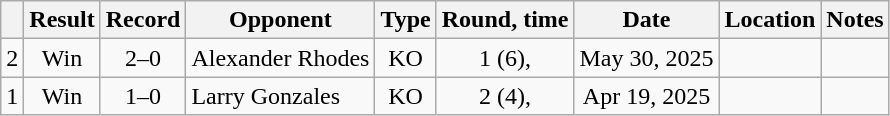<table class="wikitable" style="text-align:center">
<tr>
<th></th>
<th>Result</th>
<th>Record</th>
<th>Opponent</th>
<th>Type</th>
<th>Round, time</th>
<th>Date</th>
<th>Location</th>
<th>Notes</th>
</tr>
<tr>
<td>2</td>
<td>Win</td>
<td>2–0</td>
<td style="text-align:left;">Alexander Rhodes</td>
<td>KO</td>
<td>1 (6), </td>
<td>May 30, 2025</td>
<td style="text-align:left;"></td>
<td></td>
</tr>
<tr>
<td>1</td>
<td>Win</td>
<td>1–0</td>
<td style="text-align:left;">Larry Gonzales</td>
<td>KO</td>
<td>2 (4), </td>
<td>Apr 19, 2025</td>
<td style="text-align:left;"></td>
<td></td>
</tr>
</table>
